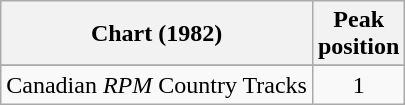<table class="wikitable sortable">
<tr>
<th>Chart (1982)</th>
<th>Peak<br>position</th>
</tr>
<tr>
</tr>
<tr>
<td>Canadian <em>RPM</em> Country Tracks</td>
<td align="center">1</td>
</tr>
</table>
